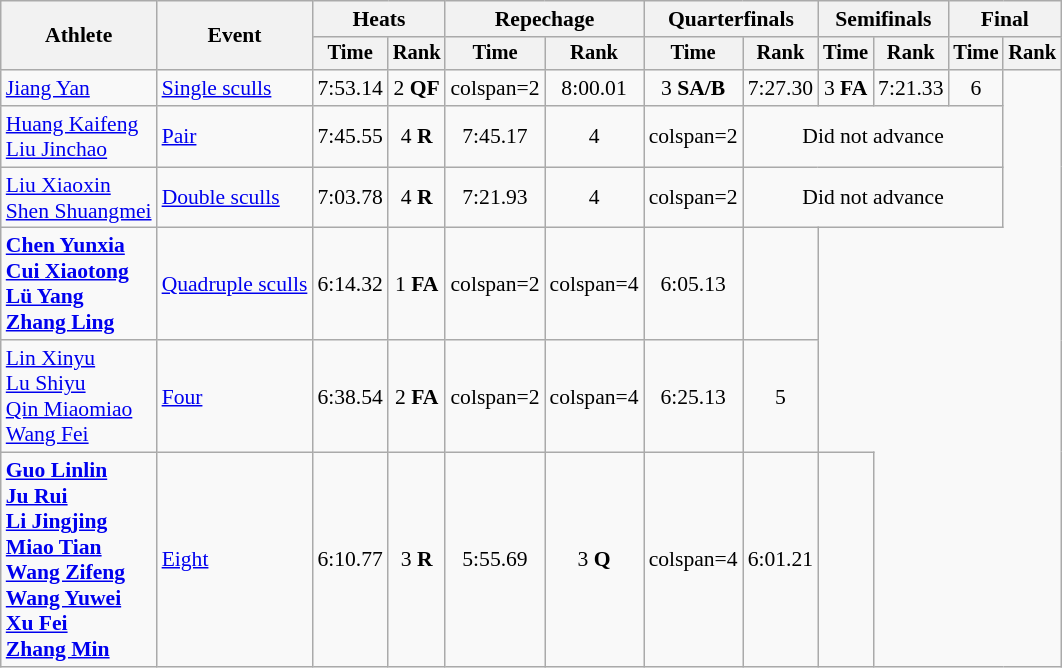<table class="wikitable" style="font-size:90%">
<tr>
<th rowspan="2">Athlete</th>
<th rowspan="2">Event</th>
<th colspan="2">Heats</th>
<th colspan="2">Repechage</th>
<th colspan="2">Quarterfinals</th>
<th colspan="2">Semifinals</th>
<th colspan="2">Final</th>
</tr>
<tr style="font-size:95%">
<th>Time</th>
<th>Rank</th>
<th>Time</th>
<th>Rank</th>
<th>Time</th>
<th>Rank</th>
<th>Time</th>
<th>Rank</th>
<th>Time</th>
<th>Rank</th>
</tr>
<tr align=center>
<td align=left><a href='#'>Jiang Yan</a></td>
<td align=left><a href='#'>Single sculls</a></td>
<td>7:53.14</td>
<td>2 <strong>QF</strong></td>
<td>colspan=2 </td>
<td>8:00.01</td>
<td>3 <strong>SA/B</strong></td>
<td>7:27.30</td>
<td>3 <strong>FA</strong></td>
<td>7:21.33</td>
<td>6</td>
</tr>
<tr align=center>
<td align=left><a href='#'>Huang Kaifeng</a><br><a href='#'>Liu Jinchao</a></td>
<td align=left><a href='#'>Pair</a></td>
<td>7:45.55</td>
<td>4 <strong>R</strong></td>
<td>7:45.17</td>
<td>4</td>
<td>colspan=2 </td>
<td colspan=4>Did not advance</td>
</tr>
<tr align=center>
<td align=left><a href='#'>Liu Xiaoxin</a><br><a href='#'>Shen Shuangmei</a></td>
<td align=left><a href='#'>Double sculls</a></td>
<td>7:03.78</td>
<td>4 <strong>R</strong></td>
<td>7:21.93</td>
<td>4</td>
<td>colspan=2 </td>
<td colspan=4>Did not advance</td>
</tr>
<tr align=center>
<td align=left><strong><a href='#'>Chen Yunxia</a><br><a href='#'>Cui Xiaotong</a><br><a href='#'>Lü Yang</a><br><a href='#'>Zhang Ling</a></strong></td>
<td align=left><a href='#'>Quadruple sculls</a></td>
<td>6:14.32</td>
<td>1 <strong>FA</strong></td>
<td>colspan=2 </td>
<td>colspan=4 </td>
<td>6:05.13</td>
<td></td>
</tr>
<tr align=center>
<td align=left><a href='#'>Lin Xinyu</a><br><a href='#'>Lu Shiyu</a><br><a href='#'>Qin Miaomiao</a><br><a href='#'>Wang Fei</a></td>
<td align=left><a href='#'>Four</a></td>
<td>6:38.54</td>
<td>2 <strong>FA</strong></td>
<td>colspan=2 </td>
<td>colspan=4 </td>
<td>6:25.13</td>
<td>5</td>
</tr>
<tr align=center>
<td align=left><strong><a href='#'>Guo Linlin</a><br><a href='#'>Ju Rui</a><br><a href='#'>Li Jingjing</a><br><a href='#'>Miao Tian</a><br><a href='#'>Wang Zifeng</a><br><a href='#'>Wang Yuwei</a><br><a href='#'>Xu Fei</a><br><a href='#'>Zhang Min</a></strong></td>
<td align=left><a href='#'>Eight</a></td>
<td>6:10.77</td>
<td>3 <strong>R</strong></td>
<td>5:55.69</td>
<td>3 <strong>Q</strong></td>
<td>colspan=4 </td>
<td>6:01.21</td>
<td></td>
</tr>
</table>
